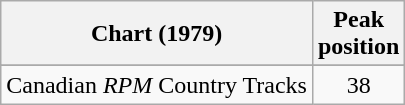<table class="wikitable sortable">
<tr>
<th align="left">Chart (1979)</th>
<th align="center">Peak<br>position</th>
</tr>
<tr>
</tr>
<tr>
<td align="left">Canadian <em>RPM</em> Country Tracks</td>
<td align="center">38</td>
</tr>
</table>
